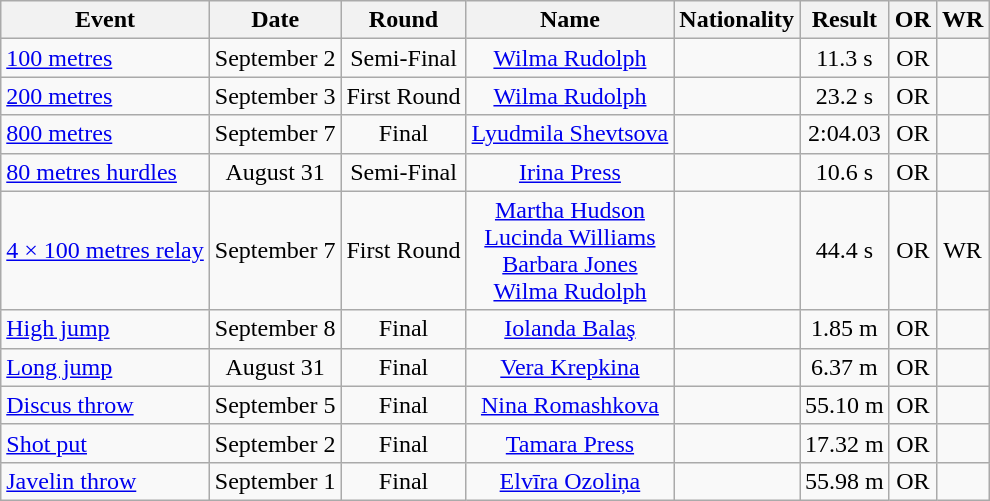<table class=wikitable style=text-align:center>
<tr>
<th>Event</th>
<th>Date</th>
<th>Round</th>
<th>Name</th>
<th>Nationality</th>
<th>Result</th>
<th>OR</th>
<th>WR</th>
</tr>
<tr>
<td align=left><a href='#'>100 metres</a></td>
<td>September 2</td>
<td>Semi-Final</td>
<td><a href='#'>Wilma Rudolph</a></td>
<td align=left></td>
<td>11.3 s</td>
<td>OR</td>
<td></td>
</tr>
<tr>
<td align=left><a href='#'>200 metres</a></td>
<td>September 3</td>
<td>First Round</td>
<td><a href='#'>Wilma Rudolph</a></td>
<td align=left></td>
<td>23.2 s</td>
<td>OR</td>
<td></td>
</tr>
<tr>
<td align=left><a href='#'>800 metres</a></td>
<td>September 7</td>
<td>Final</td>
<td><a href='#'>Lyudmila Shevtsova</a></td>
<td align=left></td>
<td>2:04.03</td>
<td>OR</td>
<td></td>
</tr>
<tr>
<td align=left><a href='#'>80 metres hurdles</a></td>
<td>August 31</td>
<td>Semi-Final</td>
<td><a href='#'>Irina Press</a></td>
<td align=left></td>
<td>10.6 s</td>
<td>OR</td>
<td></td>
</tr>
<tr>
<td align=left><a href='#'>4 × 100 metres relay</a></td>
<td>September 7</td>
<td>First Round</td>
<td><a href='#'>Martha Hudson</a><br><a href='#'>Lucinda Williams</a><br><a href='#'>Barbara Jones</a><br><a href='#'>Wilma Rudolph</a></td>
<td align=left></td>
<td>44.4 s</td>
<td>OR</td>
<td>WR</td>
</tr>
<tr>
<td align=left><a href='#'>High jump</a></td>
<td>September 8</td>
<td>Final</td>
<td><a href='#'>Iolanda Balaş</a></td>
<td align=left></td>
<td>1.85 m</td>
<td>OR</td>
<td></td>
</tr>
<tr>
<td align=left><a href='#'>Long jump</a></td>
<td>August 31</td>
<td>Final</td>
<td><a href='#'>Vera Krepkina</a></td>
<td align=left></td>
<td>6.37 m</td>
<td>OR</td>
<td></td>
</tr>
<tr>
<td align=left><a href='#'>Discus throw</a></td>
<td>September 5</td>
<td>Final</td>
<td><a href='#'>Nina Romashkova</a></td>
<td align=left></td>
<td>55.10 m</td>
<td>OR</td>
<td></td>
</tr>
<tr>
<td align=left><a href='#'>Shot put</a></td>
<td>September 2</td>
<td>Final</td>
<td><a href='#'>Tamara Press</a></td>
<td align=left></td>
<td>17.32 m</td>
<td>OR</td>
<td></td>
</tr>
<tr>
<td align=left><a href='#'>Javelin throw</a></td>
<td>September 1</td>
<td>Final</td>
<td><a href='#'>Elvīra Ozoliņa</a></td>
<td align=left></td>
<td>55.98 m</td>
<td>OR</td>
<td></td>
</tr>
</table>
